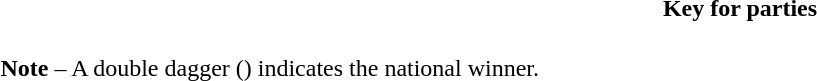<table class="toccolours" style="width:62em">
<tr>
<th>Key for parties</th>
</tr>
<tr>
<td><br>





















<strong>Note</strong> – A double dagger () indicates the national winner.</td>
</tr>
</table>
